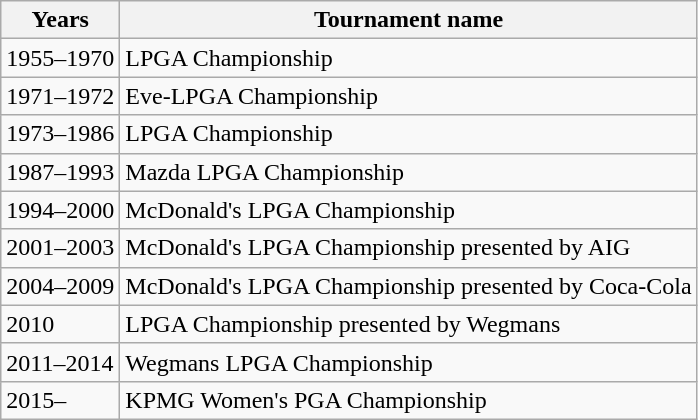<table class=wikitable>
<tr>
<th>Years</th>
<th>Tournament name</th>
</tr>
<tr>
<td align=left>1955–1970</td>
<td>LPGA Championship</td>
</tr>
<tr>
<td align=left>1971–1972</td>
<td>Eve-LPGA Championship</td>
</tr>
<tr>
<td align=left>1973–1986</td>
<td>LPGA Championship</td>
</tr>
<tr>
<td align=left>1987–1993</td>
<td>Mazda LPGA Championship</td>
</tr>
<tr>
<td align=left>1994–2000</td>
<td>McDonald's LPGA Championship</td>
</tr>
<tr>
<td align=left>2001–2003</td>
<td>McDonald's LPGA Championship presented by AIG</td>
</tr>
<tr>
<td align=left>2004–2009</td>
<td>McDonald's LPGA Championship presented by Coca-Cola</td>
</tr>
<tr>
<td align=left>2010</td>
<td>LPGA Championship presented by Wegmans</td>
</tr>
<tr>
<td align=left>2011–2014</td>
<td>Wegmans LPGA Championship</td>
</tr>
<tr>
<td align=left>2015–</td>
<td>KPMG Women's PGA Championship</td>
</tr>
</table>
